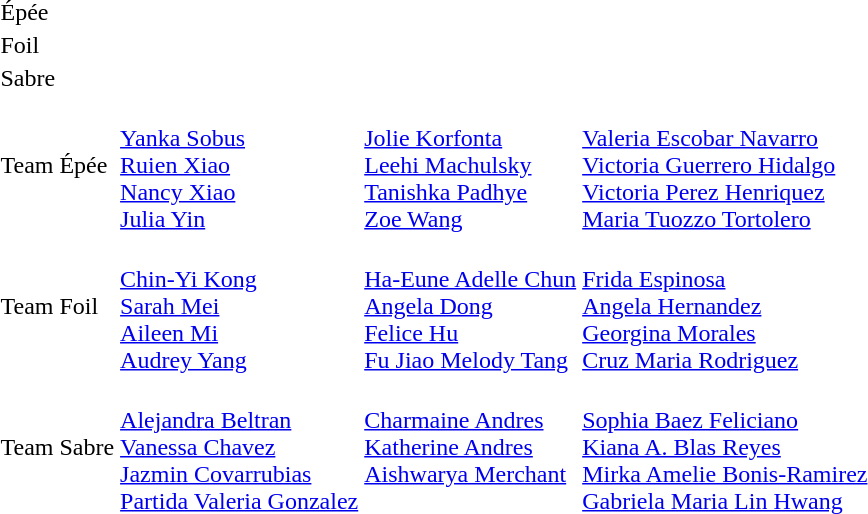<table>
<tr>
<td rowspan="2">Épée</td>
<td rowspan="2"></td>
<td rowspan="2"></td>
<td></td>
</tr>
<tr>
<td></td>
</tr>
<tr>
<td rowspan="2">Foil</td>
<td rowspan="2"></td>
<td rowspan="2"></td>
<td></td>
</tr>
<tr>
<td></td>
</tr>
<tr>
<td rowspan="2">Sabre</td>
<td rowspan="2"></td>
<td rowspan="2"></td>
<td></td>
</tr>
<tr>
<td></td>
</tr>
<tr>
<td>Team Épée</td>
<td><br><a href='#'>Yanka Sobus</a><br><a href='#'>Ruien Xiao</a><br><a href='#'>Nancy Xiao</a><br><a href='#'>Julia Yin</a></td>
<td><br><a href='#'>Jolie Korfonta</a><br><a href='#'>Leehi Machulsky</a><br><a href='#'>Tanishka Padhye</a><br><a href='#'>Zoe Wang</a></td>
<td><br><a href='#'>Valeria Escobar Navarro</a><br><a href='#'>Victoria Guerrero Hidalgo</a><br><a href='#'>Victoria Perez Henriquez</a><br><a href='#'>Maria Tuozzo Tortolero</a></td>
</tr>
<tr>
<td>Team Foil</td>
<td><br><a href='#'>Chin-Yi Kong</a><br><a href='#'>Sarah Mei</a><br><a href='#'>Aileen Mi</a><br><a href='#'>Audrey Yang</a></td>
<td><br><a href='#'>Ha-Eune Adelle Chun</a><br><a href='#'>Angela Dong</a><br><a href='#'>Felice Hu</a><br><a href='#'>Fu Jiao Melody Tang</a></td>
<td><br><a href='#'>Frida Espinosa</a><br><a href='#'>Angela Hernandez</a><br><a href='#'>Georgina Morales</a><br><a href='#'>Cruz Maria Rodriguez</a></td>
</tr>
<tr>
<td>Team Sabre</td>
<td><br><a href='#'>Alejandra Beltran</a><br><a href='#'>Vanessa Chavez</a><br><a href='#'>Jazmin Covarrubias</a><br><a href='#'>Partida Valeria Gonzalez</a></td>
<td><br><a href='#'>Charmaine Andres</a><br><a href='#'>Katherine Andres</a><br><a href='#'>Aishwarya Merchant</a><br><br></td>
<td><br><a href='#'>Sophia Baez Feliciano</a><br><a href='#'>Kiana A. Blas Reyes</a><br><a href='#'>Mirka Amelie Bonis-Ramirez</a><br><a href='#'>Gabriela Maria Lin Hwang</a></td>
</tr>
</table>
